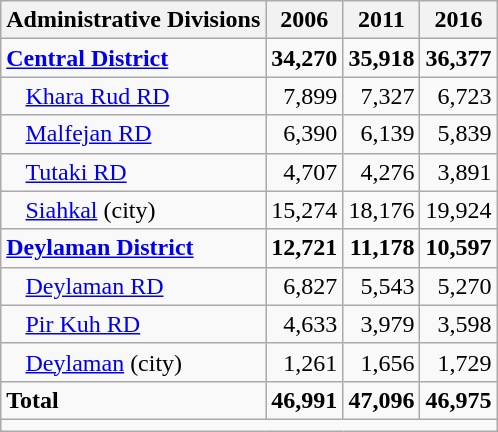<table class="wikitable">
<tr>
<th>Administrative Divisions</th>
<th>2006</th>
<th>2011</th>
<th>2016</th>
</tr>
<tr>
<td><strong><a href='#'>Central District</a></strong></td>
<td style="text-align: right;"><strong>34,270</strong></td>
<td style="text-align: right;"><strong>35,918</strong></td>
<td style="text-align: right;"><strong>36,377</strong></td>
</tr>
<tr>
<td style="padding-left: 1em;"><a href='#'>Khara Rud RD</a></td>
<td style="text-align: right;">7,899</td>
<td style="text-align: right;">7,327</td>
<td style="text-align: right;">6,723</td>
</tr>
<tr>
<td style="padding-left: 1em;"><a href='#'>Malfejan RD</a></td>
<td style="text-align: right;">6,390</td>
<td style="text-align: right;">6,139</td>
<td style="text-align: right;">5,839</td>
</tr>
<tr>
<td style="padding-left: 1em;"><a href='#'>Tutaki RD</a></td>
<td style="text-align: right;">4,707</td>
<td style="text-align: right;">4,276</td>
<td style="text-align: right;">3,891</td>
</tr>
<tr>
<td style="padding-left: 1em;"><a href='#'>Siahkal</a> (city)</td>
<td style="text-align: right;">15,274</td>
<td style="text-align: right;">18,176</td>
<td style="text-align: right;">19,924</td>
</tr>
<tr>
<td><strong><a href='#'>Deylaman District</a></strong></td>
<td style="text-align: right;"><strong>12,721</strong></td>
<td style="text-align: right;"><strong>11,178</strong></td>
<td style="text-align: right;"><strong>10,597</strong></td>
</tr>
<tr>
<td style="padding-left: 1em;"><a href='#'>Deylaman RD</a></td>
<td style="text-align: right;">6,827</td>
<td style="text-align: right;">5,543</td>
<td style="text-align: right;">5,270</td>
</tr>
<tr>
<td style="padding-left: 1em;"><a href='#'>Pir Kuh RD</a></td>
<td style="text-align: right;">4,633</td>
<td style="text-align: right;">3,979</td>
<td style="text-align: right;">3,598</td>
</tr>
<tr>
<td style="padding-left: 1em;"><a href='#'>Deylaman</a> (city)</td>
<td style="text-align: right;">1,261</td>
<td style="text-align: right;">1,656</td>
<td style="text-align: right;">1,729</td>
</tr>
<tr>
<td><strong>Total</strong></td>
<td style="text-align: right;"><strong>46,991</strong></td>
<td style="text-align: right;"><strong>47,096</strong></td>
<td style="text-align: right;"><strong>46,975</strong></td>
</tr>
<tr>
<td colspan=4></td>
</tr>
</table>
